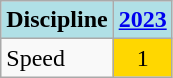<table class="wikitable" style="text-align: center;">
<tr>
<th style="background: #b0e0e6;">Discipline</th>
<th style="background: #b0e0e6;"><a href='#'>2023</a></th>
</tr>
<tr>
<td align="left">Speed</td>
<td style="background: Gold;">1</td>
</tr>
</table>
